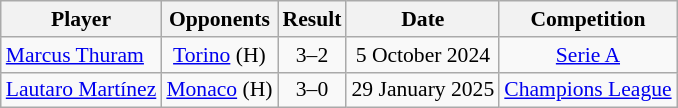<table class="wikitable" style="text-align:center;font-size:90%">
<tr>
<th>Player</th>
<th>Opponents</th>
<th>Result</th>
<th>Date</th>
<th>Competition</th>
</tr>
<tr>
<td align=left> <a href='#'>Marcus Thuram</a></td>
<td><a href='#'>Torino</a> (H)</td>
<td>3–2</td>
<td>5 October 2024</td>
<td><a href='#'>Serie A</a></td>
</tr>
<tr>
<td align=left> <a href='#'>Lautaro Martínez</a></td>
<td> <a href='#'>Monaco</a> (H)</td>
<td>3–0</td>
<td>29 January 2025</td>
<td><a href='#'>Champions League</a></td>
</tr>
</table>
